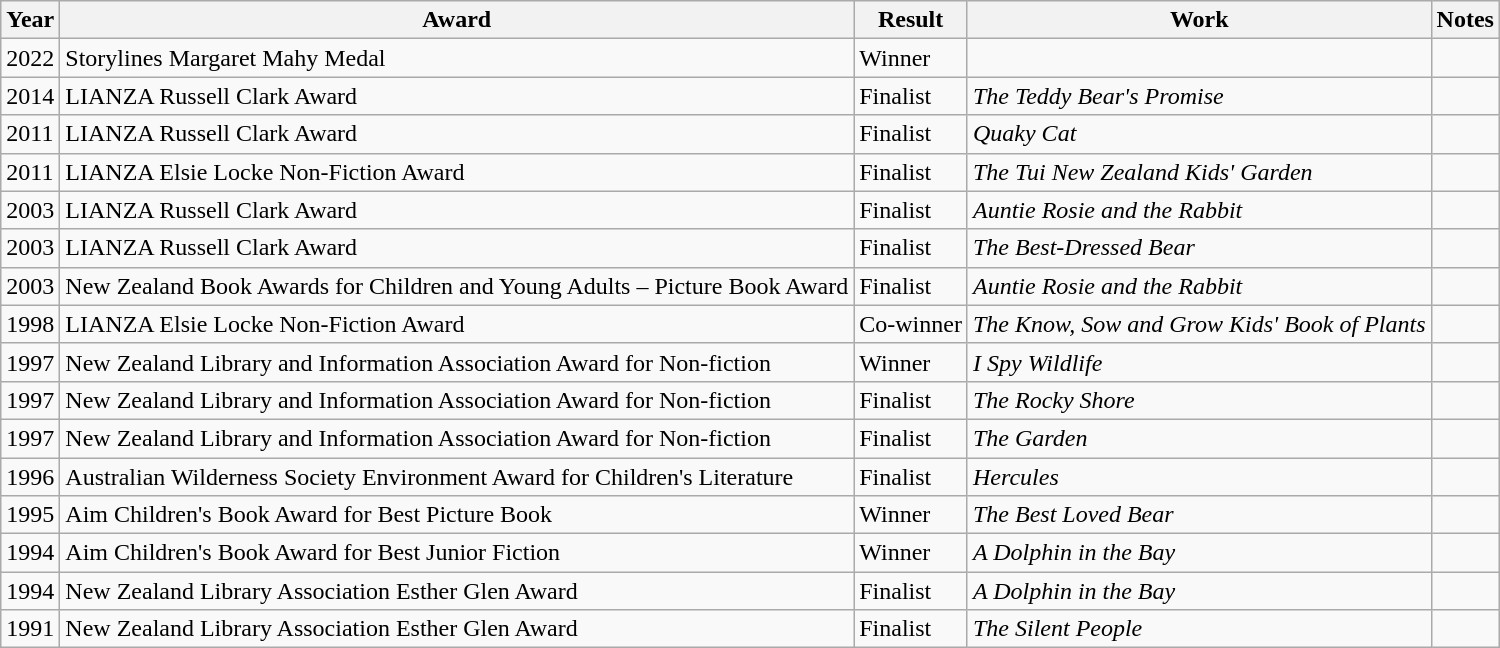<table class="wikitable">
<tr>
<th>Year</th>
<th>Award</th>
<th>Result</th>
<th>Work</th>
<th>Notes</th>
</tr>
<tr>
<td>2022</td>
<td>Storylines Margaret Mahy Medal</td>
<td>Winner</td>
<td></td>
<td></td>
</tr>
<tr>
<td>2014</td>
<td>LIANZA Russell Clark Award</td>
<td>Finalist</td>
<td><em>The Teddy Bear's Promise</em></td>
<td></td>
</tr>
<tr>
<td>2011</td>
<td>LIANZA Russell Clark Award</td>
<td>Finalist</td>
<td><em>Quaky Cat</em></td>
<td></td>
</tr>
<tr>
<td>2011</td>
<td>LIANZA Elsie Locke Non-Fiction Award</td>
<td>Finalist</td>
<td><em>The Tui New Zealand Kids' Garden</em></td>
<td></td>
</tr>
<tr>
<td>2003</td>
<td>LIANZA Russell Clark Award</td>
<td>Finalist</td>
<td><em>Auntie Rosie and the Rabbit</em></td>
<td></td>
</tr>
<tr>
<td>2003</td>
<td>LIANZA Russell Clark Award</td>
<td>Finalist</td>
<td><em>The Best-Dressed Bear</em></td>
<td></td>
</tr>
<tr>
<td>2003</td>
<td>New Zealand Book Awards for Children and Young Adults – Picture Book Award</td>
<td>Finalist</td>
<td><em>Auntie Rosie and the Rabbit</em></td>
<td></td>
</tr>
<tr>
<td>1998</td>
<td>LIANZA Elsie Locke Non-Fiction Award</td>
<td>Co-winner</td>
<td><em>The Know, Sow and Grow Kids' Book of Plants</em></td>
<td></td>
</tr>
<tr>
<td>1997</td>
<td>New Zealand Library and Information Association Award for Non-fiction</td>
<td>Winner</td>
<td><em>I Spy Wildlife</em></td>
<td></td>
</tr>
<tr>
<td>1997</td>
<td>New Zealand Library and Information Association Award for Non-fiction</td>
<td>Finalist</td>
<td><em>The Rocky Shore</em></td>
<td></td>
</tr>
<tr>
<td>1997</td>
<td>New Zealand Library and Information Association Award for Non-fiction</td>
<td>Finalist</td>
<td><em>The Garden</em></td>
<td></td>
</tr>
<tr>
<td>1996</td>
<td>Australian Wilderness Society Environment Award for Children's Literature</td>
<td>Finalist</td>
<td><em>Hercules</em></td>
<td></td>
</tr>
<tr>
<td>1995</td>
<td>Aim Children's Book Award for Best Picture Book</td>
<td>Winner</td>
<td><em>The Best Loved Bear</em></td>
<td></td>
</tr>
<tr>
<td>1994</td>
<td>Aim Children's Book Award for Best Junior Fiction</td>
<td>Winner</td>
<td><em>A Dolphin in the Bay</em></td>
<td></td>
</tr>
<tr>
<td>1994</td>
<td>New Zealand Library Association Esther Glen Award</td>
<td>Finalist</td>
<td><em>A Dolphin in the Bay</em></td>
<td></td>
</tr>
<tr>
<td>1991</td>
<td>New Zealand Library Association Esther Glen Award</td>
<td>Finalist</td>
<td><em>The Silent People</em></td>
<td></td>
</tr>
</table>
